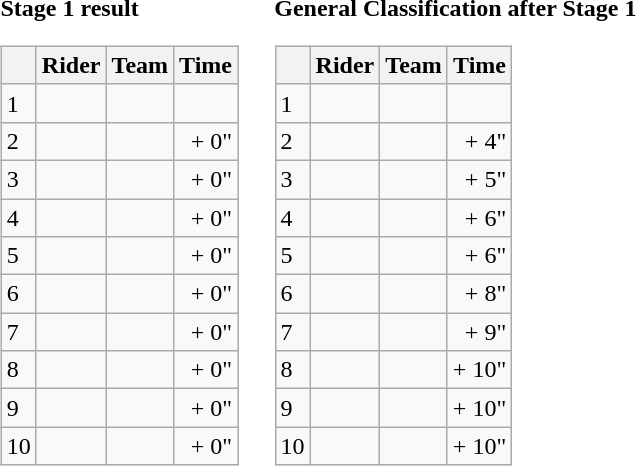<table>
<tr>
<td><strong>Stage 1 result</strong><br><table class="wikitable">
<tr>
<th></th>
<th>Rider</th>
<th>Team</th>
<th>Time</th>
</tr>
<tr>
<td>1</td>
<td></td>
<td></td>
<td align="right"></td>
</tr>
<tr>
<td>2</td>
<td></td>
<td></td>
<td align="right">+ 0"</td>
</tr>
<tr>
<td>3</td>
<td></td>
<td></td>
<td align="right">+ 0"</td>
</tr>
<tr>
<td>4</td>
<td></td>
<td></td>
<td align="right">+ 0"</td>
</tr>
<tr>
<td>5</td>
<td></td>
<td></td>
<td align="right">+ 0"</td>
</tr>
<tr>
<td>6</td>
<td></td>
<td></td>
<td align="right">+ 0"</td>
</tr>
<tr>
<td>7</td>
<td></td>
<td></td>
<td align="right">+ 0"</td>
</tr>
<tr>
<td>8</td>
<td></td>
<td></td>
<td align="right">+ 0"</td>
</tr>
<tr>
<td>9</td>
<td></td>
<td></td>
<td align="right">+ 0"</td>
</tr>
<tr>
<td>10</td>
<td></td>
<td></td>
<td align="right">+ 0"</td>
</tr>
</table>
</td>
<td></td>
<td><strong>General Classification after Stage 1</strong><br><table class="wikitable">
<tr>
<th></th>
<th>Rider</th>
<th>Team</th>
<th>Time</th>
</tr>
<tr>
<td>1</td>
<td> </td>
<td></td>
<td align="right"></td>
</tr>
<tr>
<td>2</td>
<td> </td>
<td></td>
<td align="right">+ 4"</td>
</tr>
<tr>
<td>3</td>
<td></td>
<td></td>
<td align="right">+ 5"</td>
</tr>
<tr>
<td>4</td>
<td></td>
<td></td>
<td align="right">+ 6"</td>
</tr>
<tr>
<td>5</td>
<td></td>
<td></td>
<td align="right">+ 6"</td>
</tr>
<tr>
<td>6</td>
<td> </td>
<td></td>
<td align="right">+ 8"</td>
</tr>
<tr>
<td>7</td>
<td></td>
<td></td>
<td align="right">+ 9"</td>
</tr>
<tr>
<td>8</td>
<td></td>
<td></td>
<td align="right">+ 10"</td>
</tr>
<tr>
<td>9</td>
<td></td>
<td></td>
<td align="right">+ 10"</td>
</tr>
<tr>
<td>10</td>
<td></td>
<td></td>
<td align="right">+ 10"</td>
</tr>
</table>
</td>
</tr>
</table>
